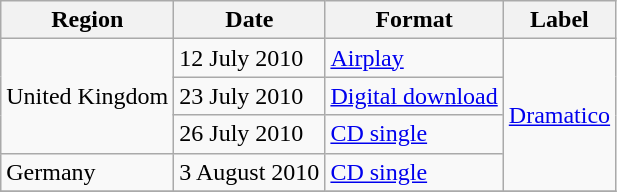<table class=wikitable>
<tr>
<th>Region</th>
<th>Date</th>
<th>Format</th>
<th>Label</th>
</tr>
<tr>
<td rowspan="3">United Kingdom</td>
<td>12 July 2010</td>
<td><a href='#'>Airplay</a></td>
<td rowspan="4"><a href='#'>Dramatico</a></td>
</tr>
<tr>
<td>23 July 2010<br></td>
<td><a href='#'>Digital download</a></td>
</tr>
<tr>
<td>26 July 2010</td>
<td><a href='#'>CD single</a></td>
</tr>
<tr>
<td rowspan="1">Germany</td>
<td>3 August 2010</td>
<td><a href='#'>CD single</a></td>
</tr>
<tr>
</tr>
</table>
